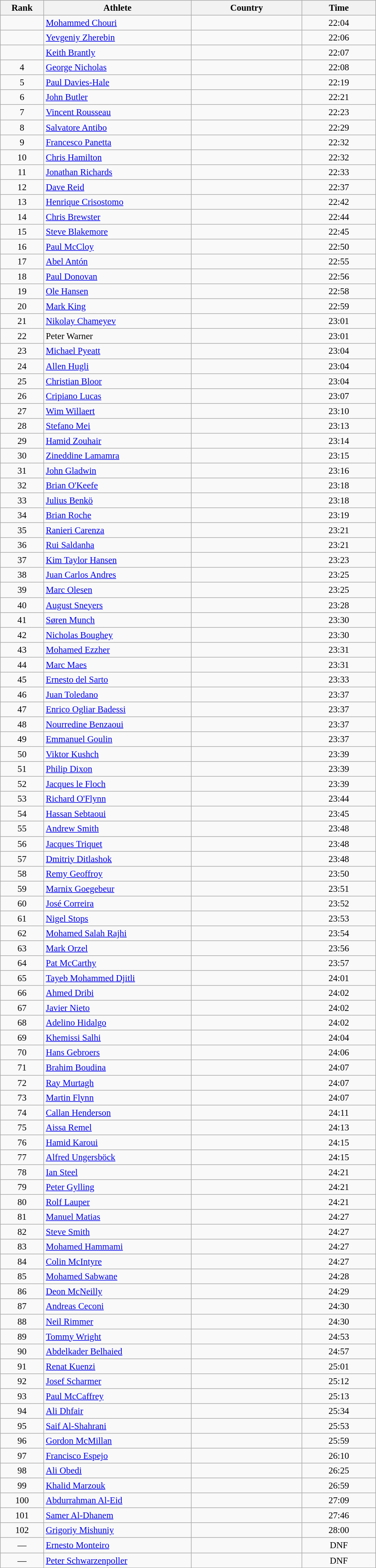<table class="wikitable sortable" style=" text-align:center; font-size:95%;" width="50%">
<tr>
<th width=5%>Rank</th>
<th width=20%>Athlete</th>
<th width=15%>Country</th>
<th width=10%>Time</th>
</tr>
<tr>
<td align=center></td>
<td align=left><a href='#'>Mohammed Chouri</a></td>
<td align=left></td>
<td>22:04</td>
</tr>
<tr>
<td align=center></td>
<td align=left><a href='#'>Yevgeniy Zherebin</a></td>
<td align=left></td>
<td>22:06</td>
</tr>
<tr>
<td align=center></td>
<td align=left><a href='#'>Keith Brantly</a></td>
<td align=left></td>
<td>22:07</td>
</tr>
<tr>
<td align=center>4</td>
<td align=left><a href='#'>George Nicholas</a></td>
<td align=left></td>
<td>22:08</td>
</tr>
<tr>
<td align=center>5</td>
<td align=left><a href='#'>Paul Davies-Hale</a></td>
<td align=left></td>
<td>22:19</td>
</tr>
<tr>
<td align=center>6</td>
<td align=left><a href='#'>John Butler</a></td>
<td align=left></td>
<td>22:21</td>
</tr>
<tr>
<td align=center>7</td>
<td align=left><a href='#'>Vincent Rousseau</a></td>
<td align=left></td>
<td>22:23</td>
</tr>
<tr>
<td align=center>8</td>
<td align=left><a href='#'>Salvatore Antibo</a></td>
<td align=left></td>
<td>22:29</td>
</tr>
<tr>
<td align=center>9</td>
<td align=left><a href='#'>Francesco Panetta</a></td>
<td align=left></td>
<td>22:32</td>
</tr>
<tr>
<td align=center>10</td>
<td align=left><a href='#'>Chris Hamilton</a></td>
<td align=left></td>
<td>22:32</td>
</tr>
<tr>
<td align=center>11</td>
<td align=left><a href='#'>Jonathan Richards</a></td>
<td align=left></td>
<td>22:33</td>
</tr>
<tr>
<td align=center>12</td>
<td align=left><a href='#'>Dave Reid</a></td>
<td align=left></td>
<td>22:37</td>
</tr>
<tr>
<td align=center>13</td>
<td align=left><a href='#'>Henrique Crisostomo</a></td>
<td align=left></td>
<td>22:42</td>
</tr>
<tr>
<td align=center>14</td>
<td align=left><a href='#'>Chris Brewster</a></td>
<td align=left></td>
<td>22:44</td>
</tr>
<tr>
<td align=center>15</td>
<td align=left><a href='#'>Steve Blakemore</a></td>
<td align=left></td>
<td>22:45</td>
</tr>
<tr>
<td align=center>16</td>
<td align=left><a href='#'>Paul McCloy</a></td>
<td align=left></td>
<td>22:50</td>
</tr>
<tr>
<td align=center>17</td>
<td align=left><a href='#'>Abel Antón</a></td>
<td align=left></td>
<td>22:55</td>
</tr>
<tr>
<td align=center>18</td>
<td align=left><a href='#'>Paul Donovan</a></td>
<td align=left></td>
<td>22:56</td>
</tr>
<tr>
<td align=center>19</td>
<td align=left><a href='#'>Ole Hansen</a></td>
<td align=left></td>
<td>22:58</td>
</tr>
<tr>
<td align=center>20</td>
<td align=left><a href='#'>Mark King</a></td>
<td align=left></td>
<td>22:59</td>
</tr>
<tr>
<td align=center>21</td>
<td align=left><a href='#'>Nikolay Chameyev</a></td>
<td align=left></td>
<td>23:01</td>
</tr>
<tr>
<td align=center>22</td>
<td align=left>Peter Warner</td>
<td align="left"></td>
<td>23:01</td>
</tr>
<tr>
<td align=center>23</td>
<td align=left><a href='#'>Michael Pyeatt</a></td>
<td align=left></td>
<td>23:04</td>
</tr>
<tr>
<td align=center>24</td>
<td align=left><a href='#'>Allen Hugli</a></td>
<td align=left></td>
<td>23:04</td>
</tr>
<tr>
<td align=center>25</td>
<td align=left><a href='#'>Christian Bloor</a></td>
<td align=left></td>
<td>23:04</td>
</tr>
<tr>
<td align=center>26</td>
<td align=left><a href='#'>Cripiano Lucas</a></td>
<td align=left></td>
<td>23:07</td>
</tr>
<tr>
<td align=center>27</td>
<td align=left><a href='#'>Wim Willaert</a></td>
<td align=left></td>
<td>23:10</td>
</tr>
<tr>
<td align=center>28</td>
<td align=left><a href='#'>Stefano Mei</a></td>
<td align=left></td>
<td>23:13</td>
</tr>
<tr>
<td align=center>29</td>
<td align=left><a href='#'>Hamid Zouhair</a></td>
<td align=left></td>
<td>23:14</td>
</tr>
<tr>
<td align=center>30</td>
<td align=left><a href='#'>Zineddine Lamamra</a></td>
<td align=left></td>
<td>23:15</td>
</tr>
<tr>
<td align=center>31</td>
<td align=left><a href='#'>John Gladwin</a></td>
<td align=left></td>
<td>23:16</td>
</tr>
<tr>
<td align=center>32</td>
<td align=left><a href='#'>Brian O'Keefe</a></td>
<td align=left></td>
<td>23:18</td>
</tr>
<tr>
<td align=center>33</td>
<td align=left><a href='#'>Julius Benkö</a></td>
<td align=left></td>
<td>23:18</td>
</tr>
<tr>
<td align=center>34</td>
<td align=left><a href='#'>Brian Roche</a></td>
<td align=left></td>
<td>23:19</td>
</tr>
<tr>
<td align=center>35</td>
<td align=left><a href='#'>Ranieri Carenza</a></td>
<td align=left></td>
<td>23:21</td>
</tr>
<tr>
<td align=center>36</td>
<td align=left><a href='#'>Rui Saldanha</a></td>
<td align=left></td>
<td>23:21</td>
</tr>
<tr>
<td align=center>37</td>
<td align=left><a href='#'>Kim Taylor Hansen</a></td>
<td align=left></td>
<td>23:23</td>
</tr>
<tr>
<td align=center>38</td>
<td align=left><a href='#'>Juan Carlos Andres</a></td>
<td align=left></td>
<td>23:25</td>
</tr>
<tr>
<td align=center>39</td>
<td align=left><a href='#'>Marc Olesen</a></td>
<td align=left></td>
<td>23:25</td>
</tr>
<tr>
<td align=center>40</td>
<td align=left><a href='#'>August Sneyers</a></td>
<td align=left></td>
<td>23:28</td>
</tr>
<tr>
<td align=center>41</td>
<td align=left><a href='#'>Søren Munch</a></td>
<td align=left></td>
<td>23:30</td>
</tr>
<tr>
<td align=center>42</td>
<td align=left><a href='#'>Nicholas Boughey</a></td>
<td align=left></td>
<td>23:30</td>
</tr>
<tr>
<td align=center>43</td>
<td align=left><a href='#'>Mohamed Ezzher</a></td>
<td align=left></td>
<td>23:31</td>
</tr>
<tr>
<td align=center>44</td>
<td align=left><a href='#'>Marc Maes</a></td>
<td align=left></td>
<td>23:31</td>
</tr>
<tr>
<td align=center>45</td>
<td align=left><a href='#'>Ernesto del Sarto</a></td>
<td align=left></td>
<td>23:33</td>
</tr>
<tr>
<td align=center>46</td>
<td align=left><a href='#'>Juan Toledano</a></td>
<td align=left></td>
<td>23:37</td>
</tr>
<tr>
<td align=center>47</td>
<td align=left><a href='#'>Enrico Ogliar Badessi</a></td>
<td align=left></td>
<td>23:37</td>
</tr>
<tr>
<td align=center>48</td>
<td align=left><a href='#'>Nourredine Benzaoui</a></td>
<td align=left></td>
<td>23:37</td>
</tr>
<tr>
<td align=center>49</td>
<td align=left><a href='#'>Emmanuel Goulin</a></td>
<td align=left></td>
<td>23:37</td>
</tr>
<tr>
<td align=center>50</td>
<td align=left><a href='#'>Viktor Kushch</a></td>
<td align=left></td>
<td>23:39</td>
</tr>
<tr>
<td align=center>51</td>
<td align=left><a href='#'>Philip Dixon</a></td>
<td align=left></td>
<td>23:39</td>
</tr>
<tr>
<td align=center>52</td>
<td align=left><a href='#'>Jacques le Floch</a></td>
<td align=left></td>
<td>23:39</td>
</tr>
<tr>
<td align=center>53</td>
<td align=left><a href='#'>Richard O'Flynn</a></td>
<td align=left></td>
<td>23:44</td>
</tr>
<tr>
<td align=center>54</td>
<td align=left><a href='#'>Hassan Sebtaoui</a></td>
<td align=left></td>
<td>23:45</td>
</tr>
<tr>
<td align=center>55</td>
<td align=left><a href='#'>Andrew Smith</a></td>
<td align=left></td>
<td>23:48</td>
</tr>
<tr>
<td align=center>56</td>
<td align=left><a href='#'>Jacques Triquet</a></td>
<td align=left></td>
<td>23:48</td>
</tr>
<tr>
<td align=center>57</td>
<td align=left><a href='#'>Dmitriy Ditlashok</a></td>
<td align=left></td>
<td>23:48</td>
</tr>
<tr>
<td align=center>58</td>
<td align=left><a href='#'>Remy Geoffroy</a></td>
<td align=left></td>
<td>23:50</td>
</tr>
<tr>
<td align=center>59</td>
<td align=left><a href='#'>Marnix Goegebeur</a></td>
<td align=left></td>
<td>23:51</td>
</tr>
<tr>
<td align=center>60</td>
<td align=left><a href='#'>José Correira</a></td>
<td align=left></td>
<td>23:52</td>
</tr>
<tr>
<td align=center>61</td>
<td align=left><a href='#'>Nigel Stops</a></td>
<td align=left></td>
<td>23:53</td>
</tr>
<tr>
<td align=center>62</td>
<td align=left><a href='#'>Mohamed Salah Rajhi</a></td>
<td align=left></td>
<td>23:54</td>
</tr>
<tr>
<td align=center>63</td>
<td align=left><a href='#'>Mark Orzel</a></td>
<td align=left></td>
<td>23:56</td>
</tr>
<tr>
<td align=center>64</td>
<td align=left><a href='#'>Pat McCarthy</a></td>
<td align=left></td>
<td>23:57</td>
</tr>
<tr>
<td align=center>65</td>
<td align=left><a href='#'>Tayeb Mohammed Djitli</a></td>
<td align=left></td>
<td>24:01</td>
</tr>
<tr>
<td align=center>66</td>
<td align=left><a href='#'>Ahmed Dribi</a></td>
<td align=left></td>
<td>24:02</td>
</tr>
<tr>
<td align=center>67</td>
<td align=left><a href='#'>Javier Nieto</a></td>
<td align=left></td>
<td>24:02</td>
</tr>
<tr>
<td align=center>68</td>
<td align=left><a href='#'>Adelino Hidalgo</a></td>
<td align=left></td>
<td>24:02</td>
</tr>
<tr>
<td align=center>69</td>
<td align=left><a href='#'>Khemissi Salhi</a></td>
<td align=left></td>
<td>24:04</td>
</tr>
<tr>
<td align=center>70</td>
<td align=left><a href='#'>Hans Gebroers</a></td>
<td align=left></td>
<td>24:06</td>
</tr>
<tr>
<td align=center>71</td>
<td align=left><a href='#'>Brahim Boudina</a></td>
<td align=left></td>
<td>24:07</td>
</tr>
<tr>
<td align=center>72</td>
<td align=left><a href='#'>Ray Murtagh</a></td>
<td align=left></td>
<td>24:07</td>
</tr>
<tr>
<td align=center>73</td>
<td align=left><a href='#'>Martin Flynn</a></td>
<td align=left></td>
<td>24:07</td>
</tr>
<tr>
<td align=center>74</td>
<td align=left><a href='#'>Callan Henderson</a></td>
<td align=left></td>
<td>24:11</td>
</tr>
<tr>
<td align=center>75</td>
<td align=left><a href='#'>Aissa Remel</a></td>
<td align=left></td>
<td>24:13</td>
</tr>
<tr>
<td align=center>76</td>
<td align=left><a href='#'>Hamid Karoui</a></td>
<td align=left></td>
<td>24:15</td>
</tr>
<tr>
<td align=center>77</td>
<td align=left><a href='#'>Alfred Ungersböck</a></td>
<td align=left></td>
<td>24:15</td>
</tr>
<tr>
<td align=center>78</td>
<td align=left><a href='#'>Ian Steel</a></td>
<td align=left></td>
<td>24:21</td>
</tr>
<tr>
<td align=center>79</td>
<td align=left><a href='#'>Peter Gylling</a></td>
<td align=left></td>
<td>24:21</td>
</tr>
<tr>
<td align=center>80</td>
<td align=left><a href='#'>Rolf Lauper</a></td>
<td align=left></td>
<td>24:21</td>
</tr>
<tr>
<td align=center>81</td>
<td align=left><a href='#'>Manuel Matias</a></td>
<td align=left></td>
<td>24:27</td>
</tr>
<tr>
<td align=center>82</td>
<td align=left><a href='#'>Steve Smith</a></td>
<td align=left></td>
<td>24:27</td>
</tr>
<tr>
<td align=center>83</td>
<td align=left><a href='#'>Mohamed Hammami</a></td>
<td align=left></td>
<td>24:27</td>
</tr>
<tr>
<td align=center>84</td>
<td align=left><a href='#'>Colin McIntyre</a></td>
<td align=left></td>
<td>24:27</td>
</tr>
<tr>
<td align=center>85</td>
<td align=left><a href='#'>Mohamed Sabwane</a></td>
<td align=left></td>
<td>24:28</td>
</tr>
<tr>
<td align=center>86</td>
<td align=left><a href='#'>Deon McNeilly</a></td>
<td align=left></td>
<td>24:29</td>
</tr>
<tr>
<td align=center>87</td>
<td align=left><a href='#'>Andreas Ceconi</a></td>
<td align=left></td>
<td>24:30</td>
</tr>
<tr>
<td align=center>88</td>
<td align=left><a href='#'>Neil Rimmer</a></td>
<td align=left></td>
<td>24:30</td>
</tr>
<tr>
<td align=center>89</td>
<td align=left><a href='#'>Tommy Wright</a></td>
<td align=left></td>
<td>24:53</td>
</tr>
<tr>
<td align=center>90</td>
<td align=left><a href='#'>Abdelkader Belhaied</a></td>
<td align=left></td>
<td>24:57</td>
</tr>
<tr>
<td align=center>91</td>
<td align=left><a href='#'>Renat Kuenzi</a></td>
<td align=left></td>
<td>25:01</td>
</tr>
<tr>
<td align=center>92</td>
<td align=left><a href='#'>Josef Scharmer</a></td>
<td align=left></td>
<td>25:12</td>
</tr>
<tr>
<td align=center>93</td>
<td align=left><a href='#'>Paul McCaffrey</a></td>
<td align=left></td>
<td>25:13</td>
</tr>
<tr>
<td align=center>94</td>
<td align=left><a href='#'>Ali Dhfair</a></td>
<td align=left></td>
<td>25:34</td>
</tr>
<tr>
<td align=center>95</td>
<td align=left><a href='#'>Saif Al-Shahrani</a></td>
<td align=left></td>
<td>25:53</td>
</tr>
<tr>
<td align=center>96</td>
<td align=left><a href='#'>Gordon McMillan</a></td>
<td align=left></td>
<td>25:59</td>
</tr>
<tr>
<td align=center>97</td>
<td align=left><a href='#'>Francisco Espejo</a></td>
<td align=left></td>
<td>26:10</td>
</tr>
<tr>
<td align=center>98</td>
<td align=left><a href='#'>Ali Obedi</a></td>
<td align=left></td>
<td>26:25</td>
</tr>
<tr>
<td align=center>99</td>
<td align=left><a href='#'>Khalid Marzouk</a></td>
<td align=left></td>
<td>26:59</td>
</tr>
<tr>
<td align=center>100</td>
<td align=left><a href='#'>Abdurrahman Al-Eid</a></td>
<td align=left></td>
<td>27:09</td>
</tr>
<tr>
<td align=center>101</td>
<td align=left><a href='#'>Samer Al-Dhanem</a></td>
<td align=left></td>
<td>27:46</td>
</tr>
<tr>
<td align=center>102</td>
<td align=left><a href='#'>Grigoriy Mishuniy</a></td>
<td align=left></td>
<td>28:00</td>
</tr>
<tr>
<td align=center>—</td>
<td align=left><a href='#'>Ernesto Monteiro</a></td>
<td align=left></td>
<td>DNF</td>
</tr>
<tr>
<td align=center>—</td>
<td align=left><a href='#'>Peter Schwarzenpoller</a></td>
<td align=left></td>
<td>DNF</td>
</tr>
</table>
